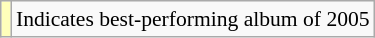<table class="wikitable" style="font-size:90%;">
<tr>
<td style="background:#ffb;"></td>
<td>Indicates best-performing album of 2005</td>
</tr>
</table>
